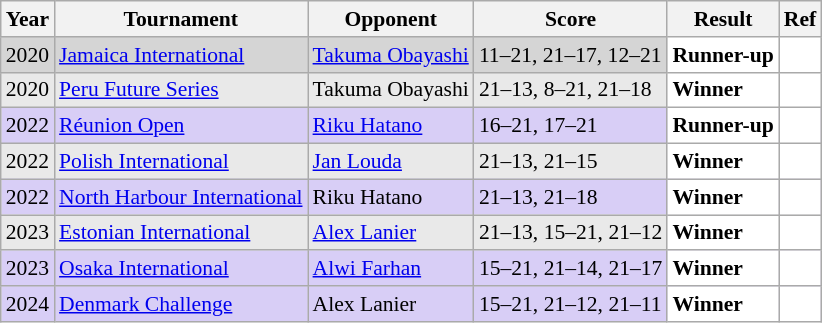<table class="sortable wikitable" style="font-size: 90%;">
<tr>
<th>Year</th>
<th>Tournament</th>
<th>Opponent</th>
<th>Score</th>
<th>Result</th>
<th>Ref</th>
</tr>
<tr style="background:#D5D5D5">
<td align="center">2020</td>
<td align="left"><a href='#'>Jamaica International</a></td>
<td align="left"> <a href='#'>Takuma Obayashi</a></td>
<td align="left">11–21, 21–17, 12–21</td>
<td style="text-align:left; background:white"> <strong>Runner-up</strong></td>
<td style="text-align:center; background:white"></td>
</tr>
<tr style="background:#E9E9E9">
<td align="center">2020</td>
<td align="left"><a href='#'>Peru Future Series</a></td>
<td align="left"> Takuma Obayashi</td>
<td align="left">21–13, 8–21, 21–18</td>
<td style="text-align:left; background:white"> <strong>Winner</strong></td>
<td style="text-align:center; background:white"></td>
</tr>
<tr style="background:#D8CEF6">
<td align="center">2022</td>
<td align="left"><a href='#'>Réunion Open</a></td>
<td align="left"> <a href='#'>Riku Hatano</a></td>
<td align="left">16–21, 17–21</td>
<td style="text-align:left; background:white"> <strong>Runner-up</strong></td>
<td style="text-align:center; background:white"></td>
</tr>
<tr style="background:#E9E9E9">
<td align="center">2022</td>
<td align="left"><a href='#'>Polish International</a></td>
<td align="left"> <a href='#'>Jan Louda</a></td>
<td align="left">21–13, 21–15</td>
<td style="text-align:left; background:white"> <strong>Winner</strong></td>
<td style="text-align:center; background:white"></td>
</tr>
<tr style="background:#D8CEF6">
<td align="center">2022</td>
<td align="left"><a href='#'>North Harbour International</a></td>
<td align="left"> Riku Hatano</td>
<td align="left">21–13, 21–18</td>
<td style="text-align:left; background:white"> <strong>Winner</strong></td>
<td style="text-align:center; background:white"></td>
</tr>
<tr style="background:#E9E9E9">
<td align="center">2023</td>
<td align="left"><a href='#'>Estonian International</a></td>
<td align="left"> <a href='#'>Alex Lanier</a></td>
<td align="left">21–13, 15–21, 21–12</td>
<td style="text-align:left; background:white"> <strong>Winner</strong></td>
<td style="text-align:center; background:white"></td>
</tr>
<tr style="background:#D8CEF6">
<td align="center">2023</td>
<td align="left"><a href='#'> Osaka International</a></td>
<td align="left"> <a href='#'>Alwi Farhan</a></td>
<td align="left">15–21, 21–14, 21–17</td>
<td style="text-align:left; background:white"> <strong>Winner</strong></td>
<td style="text-align:center; background:white"></td>
</tr>
<tr style="background:#D8CEF6">
<td align="center">2024</td>
<td align="left"><a href='#'>Denmark Challenge</a></td>
<td align="left"> Alex Lanier</td>
<td align="left">15–21, 21–12, 21–11</td>
<td style="text-align:left; background:white"> <strong>Winner</strong></td>
<td style="text-align:center; background:white"></td>
</tr>
</table>
